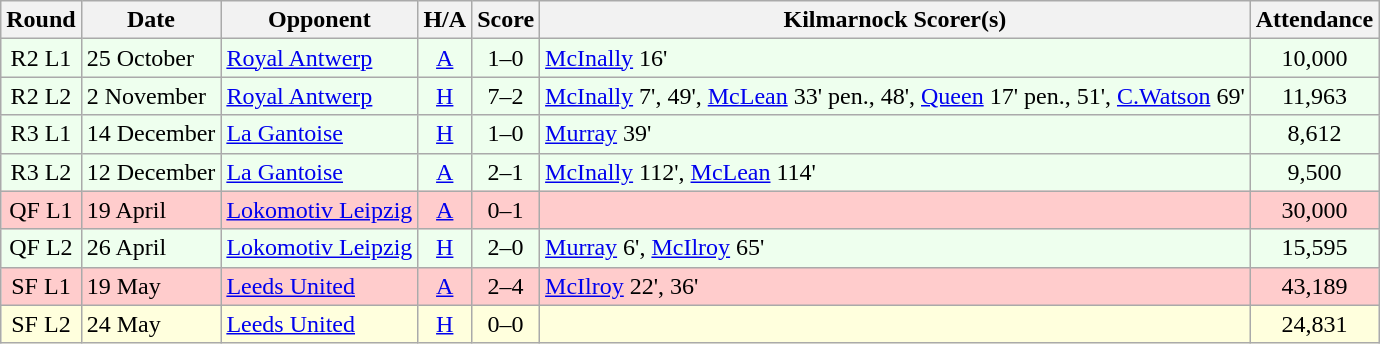<table class="wikitable" style="text-align:center">
<tr>
<th>Round</th>
<th>Date</th>
<th>Opponent</th>
<th>H/A</th>
<th>Score</th>
<th>Kilmarnock Scorer(s)</th>
<th>Attendance</th>
</tr>
<tr bgcolor=#EEFFEE>
<td>R2 L1</td>
<td align=left>25 October</td>
<td align=left> <a href='#'>Royal Antwerp</a></td>
<td><a href='#'>A</a></td>
<td>1–0</td>
<td align=left><a href='#'>McInally</a> 16'</td>
<td>10,000</td>
</tr>
<tr bgcolor=#EEFFEE>
<td>R2 L2</td>
<td align=left>2 November</td>
<td align=left> <a href='#'>Royal Antwerp</a></td>
<td><a href='#'>H</a></td>
<td>7–2</td>
<td align=left><a href='#'>McInally</a> 7', 49', <a href='#'>McLean</a> 33' pen., 48', <a href='#'>Queen</a> 17' pen., 51', <a href='#'>C.Watson</a> 69'</td>
<td>11,963</td>
</tr>
<tr bgcolor=#EEFFEE>
<td>R3 L1</td>
<td align=left>14 December</td>
<td align=left> <a href='#'>La Gantoise</a></td>
<td><a href='#'>H</a></td>
<td>1–0</td>
<td align=left><a href='#'>Murray</a> 39'</td>
<td>8,612</td>
</tr>
<tr bgcolor=#EEFFEE>
<td>R3 L2</td>
<td align=left>12 December</td>
<td align=left> <a href='#'>La Gantoise</a></td>
<td><a href='#'>A</a></td>
<td>2–1</td>
<td align=left><a href='#'>McInally</a> 112', <a href='#'>McLean</a> 114'</td>
<td>9,500</td>
</tr>
<tr bgcolor=#FFCCCC>
<td>QF L1</td>
<td align=left>19 April</td>
<td align=left> <a href='#'>Lokomotiv Leipzig</a></td>
<td><a href='#'>A</a></td>
<td>0–1</td>
<td align=left></td>
<td>30,000</td>
</tr>
<tr bgcolor=#EEFFEE>
<td>QF L2</td>
<td align=left>26 April</td>
<td align=left> <a href='#'>Lokomotiv Leipzig</a></td>
<td><a href='#'>H</a></td>
<td>2–0</td>
<td align=left><a href='#'>Murray</a> 6', <a href='#'>McIlroy</a> 65'</td>
<td>15,595</td>
</tr>
<tr bgcolor=#FFCCCC>
<td>SF L1</td>
<td align=left>19 May</td>
<td align=left> <a href='#'>Leeds United</a></td>
<td><a href='#'>A</a></td>
<td>2–4</td>
<td align=left><a href='#'>McIlroy</a> 22', 36'</td>
<td>43,189</td>
</tr>
<tr bgcolor=#FFFFDD>
<td>SF L2</td>
<td align=left>24 May</td>
<td align=left> <a href='#'>Leeds United</a></td>
<td><a href='#'>H</a></td>
<td>0–0</td>
<td align=left></td>
<td>24,831</td>
</tr>
</table>
